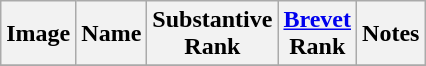<table class="wikitable sortable">
<tr>
<th class="unsortable">Image</th>
<th>Name</th>
<th>Substantive<br>Rank</th>
<th><a href='#'>Brevet</a><br>Rank</th>
<th class="unsortable">Notes</th>
</tr>
<tr>
</tr>
</table>
